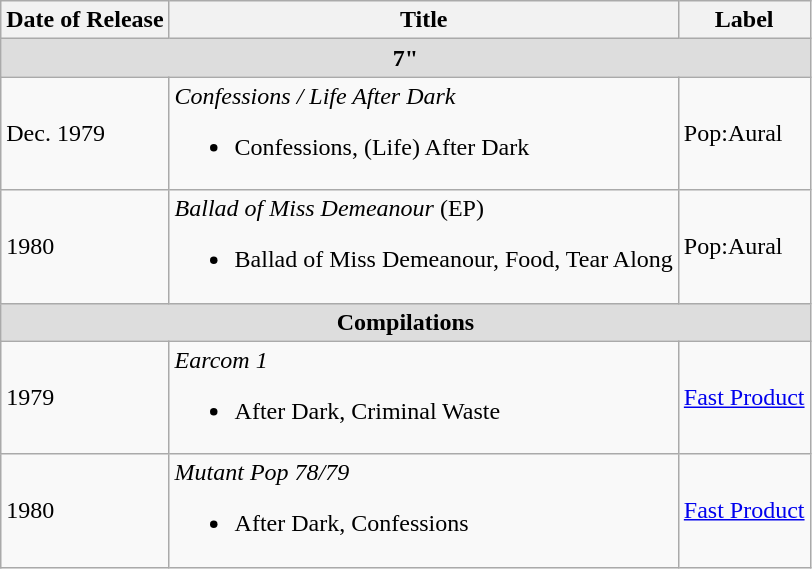<table class="wikitable">
<tr>
<th>Date of Release</th>
<th>Title</th>
<th>Label</th>
</tr>
<tr bgcolor="#DDDDDD">
<td colspan="3" align="center"><strong>7"</strong></td>
</tr>
<tr>
<td>Dec. 1979</td>
<td><em>Confessions / Life After Dark</em><br><ul><li>Confessions, (Life) After Dark</li></ul></td>
<td>Pop:Aural</td>
</tr>
<tr>
<td>1980</td>
<td><em>Ballad of Miss Demeanour</em> (EP)<br><ul><li>Ballad of Miss Demeanour, Food, Tear Along</li></ul></td>
<td>Pop:Aural</td>
</tr>
<tr bgcolor="#DDDDDD">
<td colspan="3" align="center"><strong>Compilations</strong></td>
</tr>
<tr>
<td>1979</td>
<td><em>Earcom 1</em><br><ul><li>After Dark, Criminal Waste</li></ul></td>
<td><a href='#'>Fast Product</a></td>
</tr>
<tr>
<td>1980</td>
<td><em>Mutant Pop 78/79</em><br><ul><li>After Dark, Confessions</li></ul></td>
<td><a href='#'>Fast Product</a></td>
</tr>
</table>
